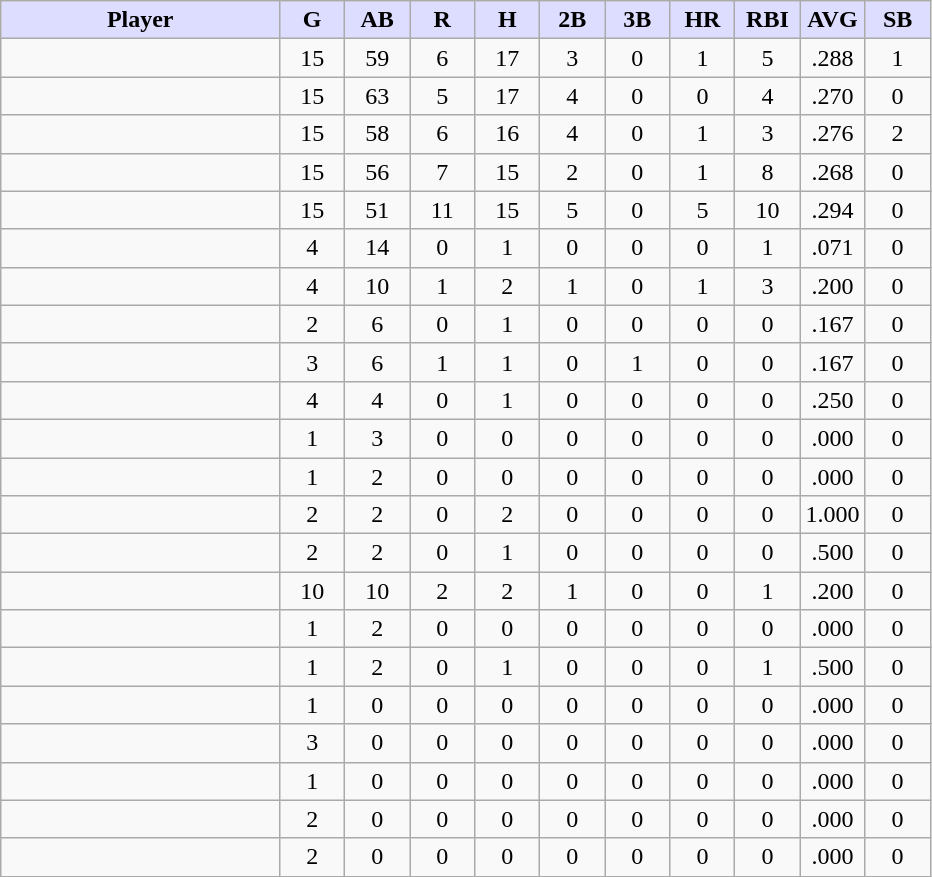<table class="wikitable sortable" style="text-align:center; border:1px; cellpadding:2; cellspacing:0;">
<tr>
<th style="background:#ddf; width:30%;">Player</th>
<th style="background:#ddf; width:7%;">G</th>
<th style="background:#ddf; width:7%;">AB</th>
<th style="background:#ddf; width:7%;">R</th>
<th style="background:#ddf; width:7%;">H</th>
<th style="background:#ddf; width:7%;">2B</th>
<th style="background:#ddf; width:7%;">3B</th>
<th style="background:#ddf; width:7%;">HR</th>
<th style="background:#ddf; width:7%;">RBI</th>
<th style="background:#ddf; width:7%;">AVG</th>
<th style="background:#ddf; width:7%;">SB</th>
</tr>
<tr>
<td></td>
<td>15</td>
<td>59</td>
<td>6</td>
<td>17</td>
<td>3</td>
<td>0</td>
<td>1</td>
<td>5</td>
<td>.288</td>
<td>1</td>
</tr>
<tr>
<td></td>
<td>15</td>
<td>63</td>
<td>5</td>
<td>17</td>
<td>4</td>
<td>0</td>
<td>0</td>
<td>4</td>
<td>.270</td>
<td>0</td>
</tr>
<tr>
<td></td>
<td>15</td>
<td>58</td>
<td>6</td>
<td>16</td>
<td>4</td>
<td>0</td>
<td>1</td>
<td>3</td>
<td>.276</td>
<td>2</td>
</tr>
<tr>
<td></td>
<td>15</td>
<td>56</td>
<td>7</td>
<td>15</td>
<td>2</td>
<td>0</td>
<td>1</td>
<td>8</td>
<td>.268</td>
<td>0</td>
</tr>
<tr>
<td></td>
<td>15</td>
<td>51</td>
<td>11</td>
<td>15</td>
<td>5</td>
<td>0</td>
<td>5</td>
<td>10</td>
<td>.294</td>
<td>0</td>
</tr>
<tr>
<td></td>
<td>4</td>
<td>14</td>
<td>0</td>
<td>1</td>
<td>0</td>
<td>0</td>
<td>0</td>
<td>1</td>
<td>.071</td>
<td>0</td>
</tr>
<tr>
<td></td>
<td>4</td>
<td>10</td>
<td>1</td>
<td>2</td>
<td>1</td>
<td>0</td>
<td>1</td>
<td>3</td>
<td>.200</td>
<td>0</td>
</tr>
<tr>
<td></td>
<td>2</td>
<td>6</td>
<td>0</td>
<td>1</td>
<td>0</td>
<td>0</td>
<td>0</td>
<td>0</td>
<td>.167</td>
<td>0</td>
</tr>
<tr>
<td></td>
<td>3</td>
<td>6</td>
<td>1</td>
<td>1</td>
<td>0</td>
<td>1</td>
<td>0</td>
<td>0</td>
<td>.167</td>
<td>0</td>
</tr>
<tr>
<td></td>
<td>4</td>
<td>4</td>
<td>0</td>
<td>1</td>
<td>0</td>
<td>0</td>
<td>0</td>
<td>0</td>
<td>.250</td>
<td>0</td>
</tr>
<tr>
<td></td>
<td>1</td>
<td>3</td>
<td>0</td>
<td>0</td>
<td>0</td>
<td>0</td>
<td>0</td>
<td>0</td>
<td>.000</td>
<td>0</td>
</tr>
<tr>
<td></td>
<td>1</td>
<td>2</td>
<td>0</td>
<td>0</td>
<td>0</td>
<td>0</td>
<td>0</td>
<td>0</td>
<td>.000</td>
<td>0</td>
</tr>
<tr>
<td></td>
<td>2</td>
<td>2</td>
<td>0</td>
<td>2</td>
<td>0</td>
<td>0</td>
<td>0</td>
<td>0</td>
<td>1.000</td>
<td>0</td>
</tr>
<tr>
<td></td>
<td>2</td>
<td>2</td>
<td>0</td>
<td>1</td>
<td>0</td>
<td>0</td>
<td>0</td>
<td>0</td>
<td>.500</td>
<td>0</td>
</tr>
<tr>
<td></td>
<td>10</td>
<td>10</td>
<td>2</td>
<td>2</td>
<td>1</td>
<td>0</td>
<td>0</td>
<td>1</td>
<td>.200</td>
<td>0</td>
</tr>
<tr>
<td></td>
<td>1</td>
<td>2</td>
<td>0</td>
<td>0</td>
<td>0</td>
<td>0</td>
<td>0</td>
<td>0</td>
<td>.000</td>
<td>0</td>
</tr>
<tr>
<td></td>
<td>1</td>
<td>2</td>
<td>0</td>
<td>1</td>
<td>0</td>
<td>0</td>
<td>0</td>
<td>1</td>
<td>.500</td>
<td>0</td>
</tr>
<tr>
<td></td>
<td>1</td>
<td>0</td>
<td>0</td>
<td>0</td>
<td>0</td>
<td>0</td>
<td>0</td>
<td>0</td>
<td>.000</td>
<td>0</td>
</tr>
<tr>
<td></td>
<td>3</td>
<td>0</td>
<td>0</td>
<td>0</td>
<td>0</td>
<td>0</td>
<td>0</td>
<td>0</td>
<td>.000</td>
<td>0</td>
</tr>
<tr>
<td></td>
<td>1</td>
<td>0</td>
<td>0</td>
<td>0</td>
<td>0</td>
<td>0</td>
<td>0</td>
<td>0</td>
<td>.000</td>
<td>0</td>
</tr>
<tr>
<td></td>
<td>2</td>
<td>0</td>
<td>0</td>
<td>0</td>
<td>0</td>
<td>0</td>
<td>0</td>
<td>0</td>
<td>.000</td>
<td>0</td>
</tr>
<tr>
<td></td>
<td>2</td>
<td>0</td>
<td>0</td>
<td>0</td>
<td>0</td>
<td>0</td>
<td>0</td>
<td>0</td>
<td>.000</td>
<td>0</td>
</tr>
</table>
